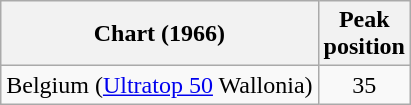<table class="wikitable">
<tr>
<th align="left">Chart (1966)</th>
<th align="center">Peak<br>position</th>
</tr>
<tr>
<td align="left">Belgium (<a href='#'>Ultratop 50</a> Wallonia)</td>
<td align="center">35</td>
</tr>
</table>
